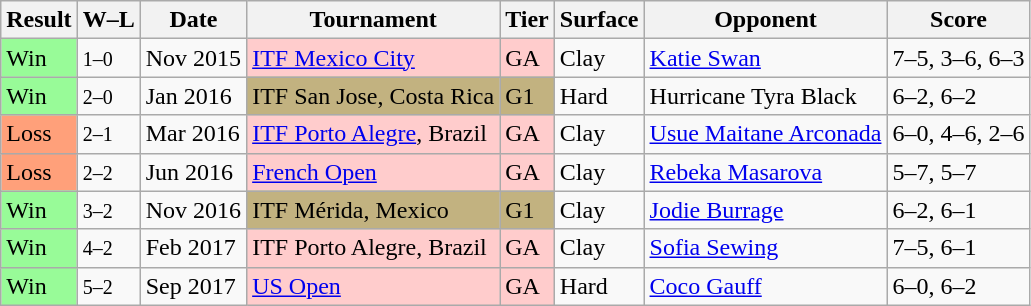<table class="sortable wikitable">
<tr>
<th>Result</th>
<th class="unsortable">W–L</th>
<th>Date</th>
<th>Tournament</th>
<th>Tier</th>
<th>Surface</th>
<th>Opponent</th>
<th class="unsortable">Score</th>
</tr>
<tr>
<td style="background:#98fb98;">Win</td>
<td><small>1–0</small></td>
<td>Nov 2015</td>
<td bgcolor=ffcccc><a href='#'>ITF Mexico City</a></td>
<td bgcolor=ffcccc>GA</td>
<td>Clay</td>
<td> <a href='#'>Katie Swan</a></td>
<td>7–5, 3–6, 6–3</td>
</tr>
<tr>
<td style="background:#98fb98;">Win</td>
<td><small>2–0</small></td>
<td>Jan 2016</td>
<td bgcolor=C2B280>ITF San Jose, Costa Rica</td>
<td bgcolor=C2B280>G1</td>
<td>Hard</td>
<td> Hurricane Tyra Black</td>
<td>6–2, 6–2</td>
</tr>
<tr>
<td style="background:#ffa07a;">Loss</td>
<td><small>2–1</small></td>
<td>Mar 2016</td>
<td bgcolor=ffcccc><a href='#'>ITF Porto Alegre</a>, Brazil</td>
<td bgcolor=ffcccc>GA</td>
<td>Clay</td>
<td> <a href='#'>Usue Maitane Arconada</a></td>
<td>6–0, 4–6, 2–6</td>
</tr>
<tr>
<td style="background:#ffa07a;">Loss</td>
<td><small>2–2</small></td>
<td>Jun 2016</td>
<td bgcolor=ffcccc><a href='#'>French Open</a></td>
<td bgcolor=ffcccc>GA</td>
<td>Clay</td>
<td> <a href='#'>Rebeka Masarova</a></td>
<td>5–7, 5–7</td>
</tr>
<tr>
<td style="background:#98fb98;">Win</td>
<td><small>3–2</small></td>
<td>Nov 2016</td>
<td bgcolor=C2B280>ITF Mérida, Mexico</td>
<td bgcolor=C2B280>G1</td>
<td>Clay</td>
<td> <a href='#'>Jodie Burrage</a></td>
<td>6–2, 6–1</td>
</tr>
<tr>
<td style="background:#98fb98;">Win</td>
<td><small>4–2</small></td>
<td>Feb 2017</td>
<td bgcolor=ffcccc>ITF Porto Alegre, Brazil</td>
<td bgcolor=ffcccc>GA</td>
<td>Clay</td>
<td> <a href='#'>Sofia Sewing</a></td>
<td>7–5, 6–1</td>
</tr>
<tr>
<td style="background:#98fb98;">Win</td>
<td><small>5–2</small></td>
<td>Sep 2017</td>
<td bgcolor=ffcccc><a href='#'>US Open</a></td>
<td bgcolor=ffcccc>GA</td>
<td>Hard</td>
<td> <a href='#'>Coco Gauff</a></td>
<td>6–0, 6–2</td>
</tr>
</table>
